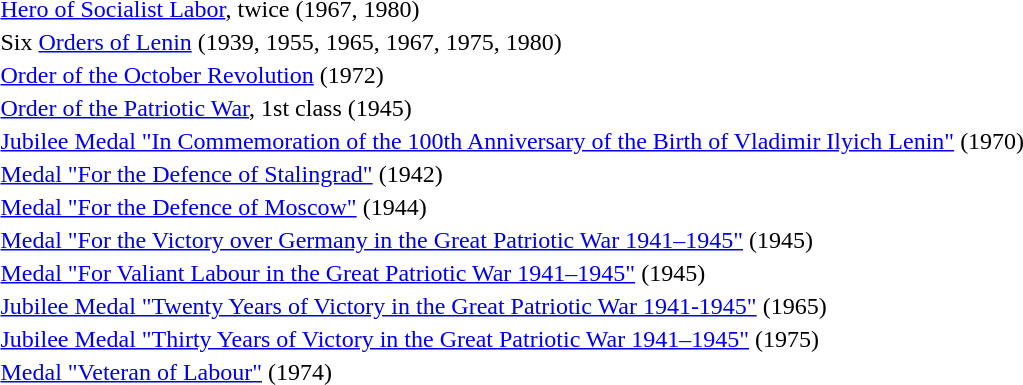<table>
<tr>
<td> </td>
<td><a href='#'>Hero of Socialist Labor</a>, twice (1967, 1980)</td>
</tr>
<tr>
<td></td>
<td>Six <a href='#'>Orders of Lenin</a> (1939, 1955, 1965, 1967, 1975, 1980)</td>
</tr>
<tr>
<td></td>
<td><a href='#'>Order of the October Revolution</a> (1972)</td>
</tr>
<tr>
<td></td>
<td><a href='#'>Order of the Patriotic War</a>, 1st class (1945)</td>
</tr>
<tr>
<td></td>
<td><a href='#'>Jubilee Medal "In Commemoration of the 100th Anniversary of the Birth of Vladimir Ilyich Lenin"</a> (1970)</td>
</tr>
<tr>
<td></td>
<td><a href='#'>Medal "For the Defence of Stalingrad"</a> (1942)</td>
</tr>
<tr>
<td></td>
<td><a href='#'>Medal "For the Defence of Moscow"</a> (1944)</td>
</tr>
<tr>
<td></td>
<td><a href='#'>Medal "For the Victory over Germany in the Great Patriotic War 1941–1945"</a> (1945)</td>
</tr>
<tr>
<td></td>
<td><a href='#'>Medal "For Valiant Labour in the Great Patriotic War 1941–1945"</a> (1945)</td>
</tr>
<tr>
<td></td>
<td><a href='#'>Jubilee Medal "Twenty Years of Victory in the Great Patriotic War 1941-1945"</a> (1965)</td>
</tr>
<tr>
<td></td>
<td><a href='#'>Jubilee Medal "Thirty Years of Victory in the Great Patriotic War 1941–1945"</a> (1975)</td>
</tr>
<tr>
<td></td>
<td><a href='#'>Medal "Veteran of Labour"</a> (1974)</td>
</tr>
<tr>
</tr>
</table>
